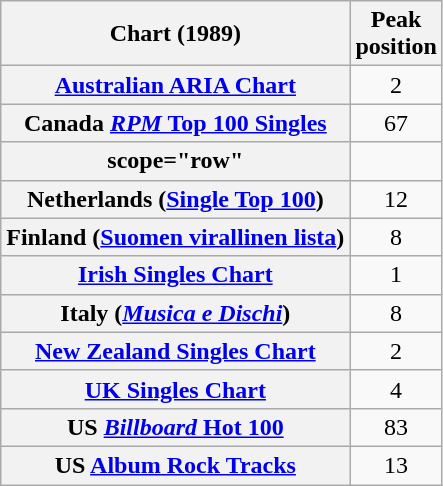<table class="wikitable sortable plainrowheaders" style="text-align:center;">
<tr>
<th align="left">Chart (1989)</th>
<th align="left">Peak<br>position</th>
</tr>
<tr>
<th scope="row"><a href='#'>Australian ARIA Chart</a></th>
<td>2</td>
</tr>
<tr>
<th scope="row">Canada <a href='#'><em>RPM</em> Top 100 Singles</a></th>
<td>67</td>
</tr>
<tr>
<th>scope="row"</th>
</tr>
<tr>
<th scope="row">Netherlands (<a href='#'>Single Top 100</a>)</th>
<td>12</td>
</tr>
<tr>
<th scope="row">Finland (<a href='#'>Suomen virallinen lista</a>)</th>
<td>8</td>
</tr>
<tr>
<th scope="row"><a href='#'>Irish Singles Chart</a></th>
<td>1</td>
</tr>
<tr>
<th scope="row">Italy (<em><a href='#'>Musica e Dischi</a></em>)</th>
<td>8</td>
</tr>
<tr>
<th scope="row"><a href='#'>New Zealand Singles Chart</a></th>
<td>2</td>
</tr>
<tr>
<th scope="row"><a href='#'>UK Singles Chart</a></th>
<td>4</td>
</tr>
<tr>
<th scope="row">US <a href='#'><em>Billboard</em> Hot 100</a></th>
<td>83</td>
</tr>
<tr>
<th scope="row">US <a href='#'>Album Rock Tracks</a></th>
<td>13</td>
</tr>
</table>
